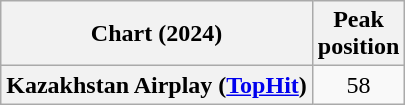<table class="wikitable plainrowheaders" style="text-align:center">
<tr>
<th scope="col">Chart (2024)</th>
<th scope="col">Peak<br>position</th>
</tr>
<tr>
<th scope="row">Kazakhstan Airplay (<a href='#'>TopHit</a>)</th>
<td>58</td>
</tr>
</table>
